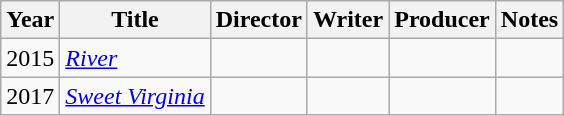<table class="wikitable">
<tr>
<th>Year</th>
<th>Title</th>
<th>Director</th>
<th>Writer</th>
<th>Producer</th>
<th>Notes</th>
</tr>
<tr>
<td>2015</td>
<td><em><a href='#'>River</a></em></td>
<td></td>
<td></td>
<td></td>
<td></td>
</tr>
<tr>
<td>2017</td>
<td><em><a href='#'>Sweet Virginia</a></em></td>
<td></td>
<td></td>
<td></td>
<td></td>
</tr>
</table>
